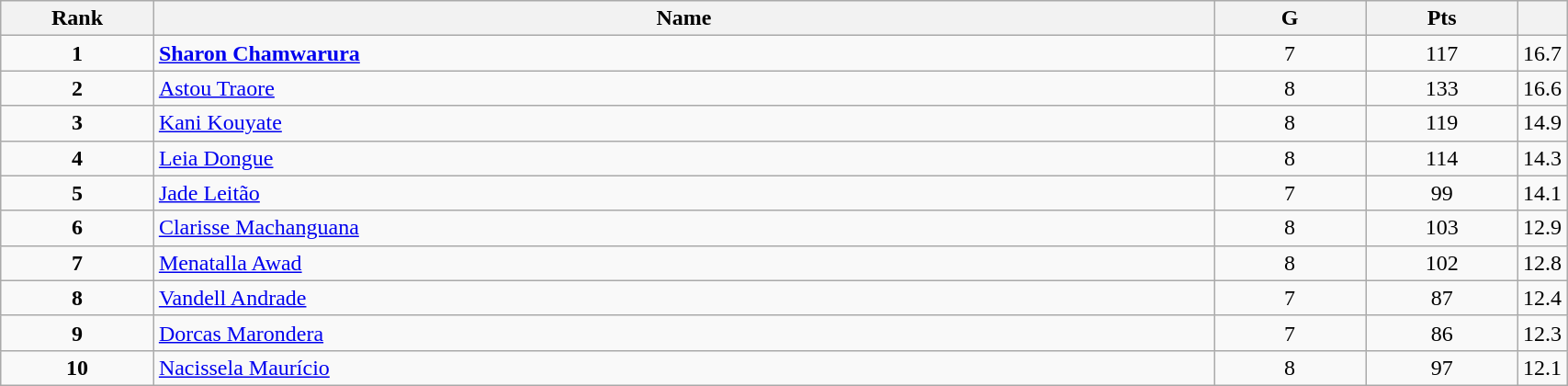<table class="wikitable" style="width:90%;">
<tr>
<th style="width:10%;">Rank</th>
<th style="width:70%;">Name</th>
<th style="width:10%;">G</th>
<th style="width:10%;">Pts</th>
<th style="width:10%;"></th>
</tr>
<tr align=center>
<td><strong>1</strong></td>
<td align=left> <strong><a href='#'>Sharon Chamwarura</a></strong></td>
<td>7</td>
<td>117</td>
<td>16.7</td>
</tr>
<tr align=center>
<td><strong>2</strong></td>
<td align=left> <a href='#'>Astou Traore</a></td>
<td>8</td>
<td>133</td>
<td>16.6</td>
</tr>
<tr align=center>
<td><strong>3</strong></td>
<td align=left> <a href='#'>Kani Kouyate</a></td>
<td>8</td>
<td>119</td>
<td>14.9</td>
</tr>
<tr align=center>
<td><strong>4</strong></td>
<td align=left> <a href='#'>Leia Dongue</a></td>
<td>8</td>
<td>114</td>
<td>14.3</td>
</tr>
<tr align=center>
<td><strong>5</strong></td>
<td align=left> <a href='#'>Jade Leitão</a></td>
<td>7</td>
<td>99</td>
<td>14.1</td>
</tr>
<tr align=center>
<td><strong>6</strong></td>
<td align=left> <a href='#'>Clarisse Machanguana</a></td>
<td>8</td>
<td>103</td>
<td>12.9</td>
</tr>
<tr align=center>
<td><strong>7</strong></td>
<td align=left> <a href='#'>Menatalla Awad</a></td>
<td>8</td>
<td>102</td>
<td>12.8</td>
</tr>
<tr align=center>
<td><strong>8</strong></td>
<td align=left> <a href='#'>Vandell Andrade</a></td>
<td>7</td>
<td>87</td>
<td>12.4</td>
</tr>
<tr align=center>
<td><strong>9</strong></td>
<td align=left> <a href='#'>Dorcas Marondera</a></td>
<td>7</td>
<td>86</td>
<td>12.3</td>
</tr>
<tr align=center>
<td><strong>10</strong></td>
<td align=left> <a href='#'>Nacissela Maurício</a></td>
<td>8</td>
<td>97</td>
<td>12.1</td>
</tr>
</table>
